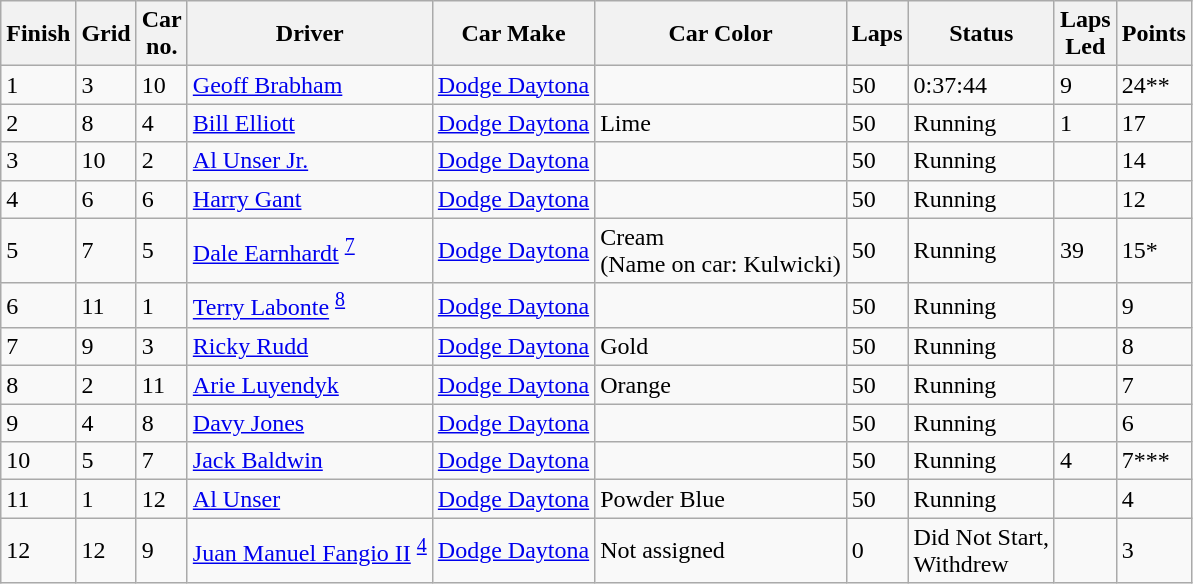<table class="wikitable">
<tr>
<th>Finish</th>
<th>Grid</th>
<th>Car<br>no.</th>
<th>Driver</th>
<th>Car Make</th>
<th>Car Color</th>
<th>Laps</th>
<th>Status</th>
<th>Laps<br>Led</th>
<th>Points</th>
</tr>
<tr>
<td>1</td>
<td>3</td>
<td>10</td>
<td> <a href='#'>Geoff Brabham</a></td>
<td><a href='#'>Dodge Daytona</a></td>
<td><div> </div></td>
<td>50</td>
<td>0:37:44</td>
<td>9</td>
<td>24**</td>
</tr>
<tr>
<td>2</td>
<td>8</td>
<td>4</td>
<td> <a href='#'>Bill Elliott</a></td>
<td><a href='#'>Dodge Daytona</a></td>
<td><div> Lime</div></td>
<td>50</td>
<td>Running</td>
<td>1</td>
<td>17</td>
</tr>
<tr>
<td>3</td>
<td>10</td>
<td>2</td>
<td> <a href='#'>Al Unser Jr.</a></td>
<td><a href='#'>Dodge Daytona</a></td>
<td><div> </div></td>
<td>50</td>
<td>Running</td>
<td></td>
<td>14</td>
</tr>
<tr>
<td>4</td>
<td>6</td>
<td>6</td>
<td> <a href='#'>Harry Gant</a></td>
<td><a href='#'>Dodge Daytona</a></td>
<td><div> </div></td>
<td>50</td>
<td>Running</td>
<td></td>
<td>12</td>
</tr>
<tr>
<td>5</td>
<td>7</td>
<td>5</td>
<td> <a href='#'>Dale Earnhardt</a> <sup><a href='#'>7</a></sup></td>
<td><a href='#'>Dodge Daytona</a></td>
<td><div> Cream<br>(Name on car: Kulwicki)</div></td>
<td>50</td>
<td>Running</td>
<td>39</td>
<td>15*</td>
</tr>
<tr>
<td>6</td>
<td>11</td>
<td>1</td>
<td> <a href='#'>Terry Labonte</a> <sup><a href='#'>8</a></sup></td>
<td><a href='#'>Dodge Daytona</a></td>
<td><div></div></td>
<td>50</td>
<td>Running</td>
<td></td>
<td>9</td>
</tr>
<tr>
<td>7</td>
<td>9</td>
<td>3</td>
<td> <a href='#'>Ricky Rudd</a></td>
<td><a href='#'>Dodge Daytona</a></td>
<td><div> Gold</div></td>
<td>50</td>
<td>Running</td>
<td></td>
<td>8</td>
</tr>
<tr>
<td>8</td>
<td>2</td>
<td>11</td>
<td> <a href='#'>Arie Luyendyk</a></td>
<td><a href='#'>Dodge Daytona</a></td>
<td><div> Orange</div></td>
<td>50</td>
<td>Running</td>
<td></td>
<td>7</td>
</tr>
<tr>
<td>9</td>
<td>4</td>
<td>8</td>
<td> <a href='#'>Davy Jones</a></td>
<td><a href='#'>Dodge Daytona</a></td>
<td><div> </div></td>
<td>50</td>
<td>Running</td>
<td></td>
<td>6</td>
</tr>
<tr>
<td>10</td>
<td>5</td>
<td>7</td>
<td> <a href='#'>Jack Baldwin</a></td>
<td><a href='#'>Dodge Daytona</a></td>
<td><div> </div></td>
<td>50</td>
<td>Running</td>
<td>4</td>
<td>7***</td>
</tr>
<tr>
<td>11</td>
<td>1</td>
<td>12</td>
<td> <a href='#'>Al Unser</a></td>
<td><a href='#'>Dodge Daytona</a></td>
<td><div> Powder Blue</div></td>
<td>50</td>
<td>Running</td>
<td></td>
<td>4</td>
</tr>
<tr>
<td>12</td>
<td>12</td>
<td>9</td>
<td> <a href='#'>Juan Manuel Fangio II</a> <sup><a href='#'>4</a></sup></td>
<td><a href='#'>Dodge Daytona</a></td>
<td>Not assigned</td>
<td>0</td>
<td>Did Not Start,<br>Withdrew</td>
<td></td>
<td>3</td>
</tr>
</table>
